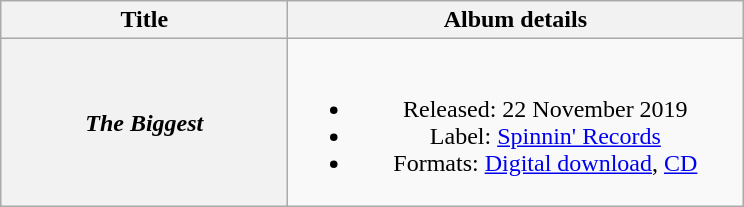<table class="wikitable" style="text-align:center;">
<tr>
<th scope="col" style="width:11.5em;">Title</th>
<th scope="col" style="width:18.5em;">Album details</th>
</tr>
<tr>
<th scope="row"><em>The Biggest</em></th>
<td><br><ul><li>Released: 22 November 2019</li><li>Label: <a href='#'>Spinnin' Records</a></li><li>Formats: <a href='#'>Digital download</a>, <a href='#'>CD</a></li></ul></td>
</tr>
</table>
